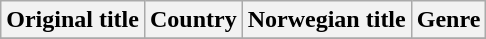<table class="wikitable">
<tr>
<th>Original title</th>
<th>Country</th>
<th>Norwegian title</th>
<th>Genre</th>
</tr>
<tr>
</tr>
</table>
